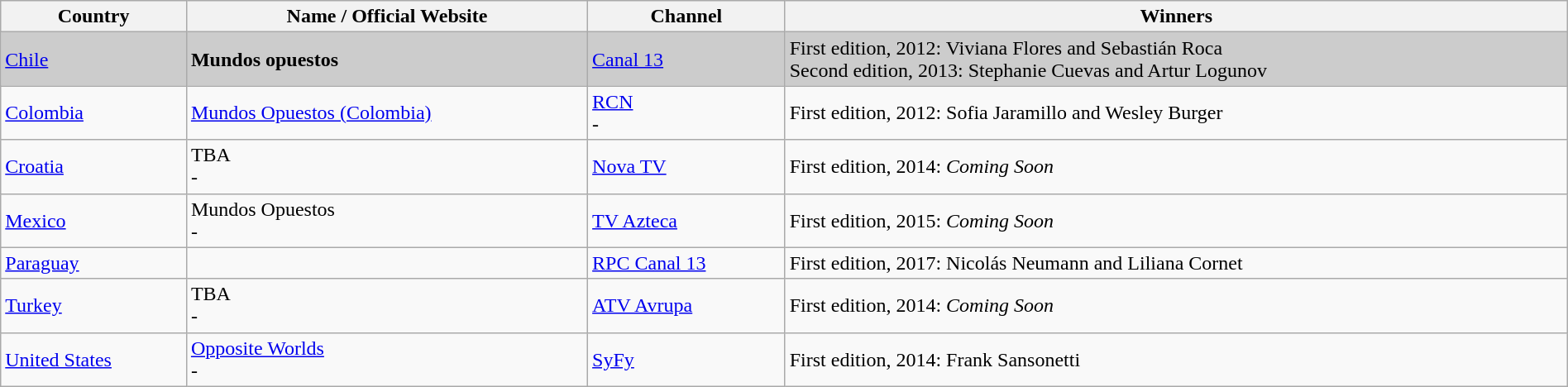<table class="wikitable" style="font-size:100%; width:100%">
<tr>
<th>Country</th>
<th>Name / Official Website</th>
<th>Channel</th>
<th>Winners</th>
</tr>
<tr style="background:#cccccc">
<td> <a href='#'>Chile</a></td>
<td><strong>Mundos opuestos</strong><br></td>
<td><a href='#'>Canal 13</a></td>
<td>First edition, 2012: Viviana Flores and Sebastián Roca<br>Second edition, 2013: Stephanie Cuevas and Artur Logunov</td>
</tr>
<tr>
<td> <a href='#'>Colombia</a></td>
<td><a href='#'>Mundos Opuestos (Colombia)</a></td>
<td><a href='#'>RCN</a><br>-</td>
<td>First edition, 2012: Sofia Jaramillo and Wesley Burger</td>
</tr>
<tr>
<td> <a href='#'>Croatia</a></td>
<td>TBA <br>-</td>
<td><a href='#'>Nova TV</a></td>
<td>First edition, 2014: <em>Coming Soon</em></td>
</tr>
<tr>
<td> <a href='#'>Mexico</a></td>
<td>Mundos Opuestos<br>-</td>
<td><a href='#'>TV Azteca</a></td>
<td>First edition, 2015: <em>Coming Soon</em></td>
</tr>
<tr>
<td> <a href='#'>Paraguay</a></td>
<td></td>
<td><a href='#'>RPC Canal 13</a></td>
<td>First edition, 2017: Nicolás Neumann and Liliana Cornet</td>
</tr>
<tr>
<td> <a href='#'>Turkey</a></td>
<td>TBA <br>-</td>
<td><a href='#'>ATV Avrupa</a></td>
<td>First edition, 2014: <em>Coming Soon</em></td>
</tr>
<tr>
<td> <a href='#'>United States</a></td>
<td><a href='#'>Opposite Worlds</a><br>-</td>
<td><a href='#'>SyFy</a></td>
<td>First edition, 2014: Frank Sansonetti</td>
</tr>
</table>
